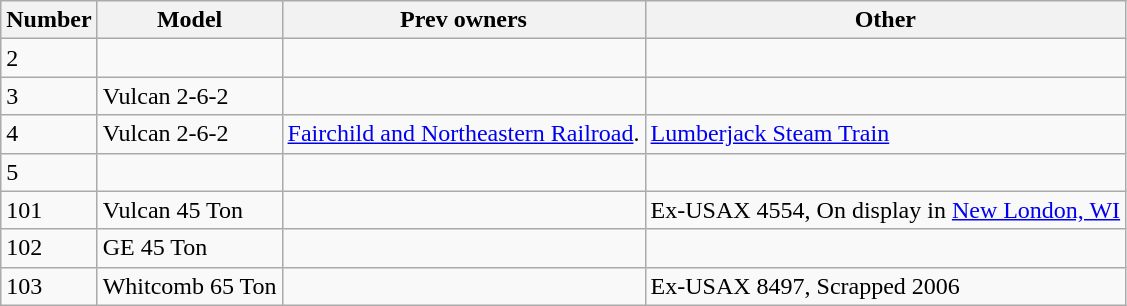<table class="wikitable">
<tr>
<th>Number</th>
<th>Model</th>
<th>Prev owners</th>
<th>Other</th>
</tr>
<tr>
<td>2</td>
<td></td>
<td></td>
<td></td>
</tr>
<tr>
<td>3</td>
<td>Vulcan 2-6-2</td>
<td></td>
<td></td>
</tr>
<tr>
<td>4</td>
<td>Vulcan 2-6-2</td>
<td><a href='#'>Fairchild and Northeastern Railroad</a>.</td>
<td><a href='#'>Lumberjack Steam Train</a></td>
</tr>
<tr>
<td>5</td>
<td></td>
<td></td>
<td></td>
</tr>
<tr>
<td>101</td>
<td>Vulcan 45 Ton</td>
<td></td>
<td>Ex-USAX 4554, On display in <a href='#'>New London, WI</a></td>
</tr>
<tr>
<td>102</td>
<td>GE 45 Ton</td>
<td></td>
<td></td>
</tr>
<tr>
<td>103</td>
<td>Whitcomb 65 Ton</td>
<td></td>
<td>Ex-USAX 8497, Scrapped 2006</td>
</tr>
</table>
